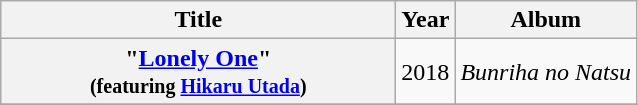<table class="wikitable plainrowheaders" style="text-align:center;">
<tr>
<th scope="col" rowspan="1" style="width:16em;">Title</th>
<th scope="col" rowspan="1">Year</th>
<th scope="col" rowspan="1">Album</th>
</tr>
<tr>
<th scope="row">"<a href='#'>Lonely One</a>"<br><small>(featuring <a href='#'>Hikaru Utada</a>)</small></th>
<td>2018</td>
<td><em>Bunriha no Natsu</em></td>
</tr>
<tr>
</tr>
</table>
